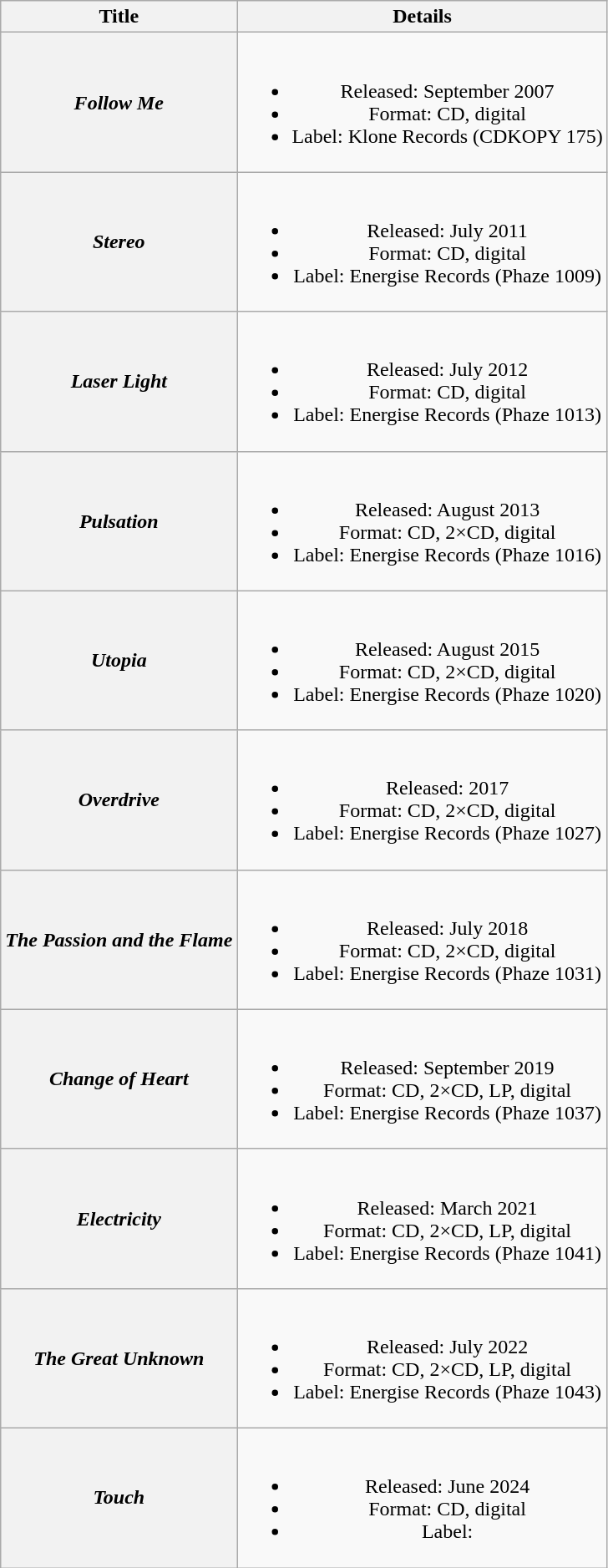<table class="wikitable plainrowheaders" style="text-align:center;" border="1">
<tr>
<th>Title</th>
<th>Details</th>
</tr>
<tr>
<th scope="row"><em>Follow Me</em></th>
<td><br><ul><li>Released: September 2007</li><li>Format: CD, digital</li><li>Label: Klone Records (CDKOPY 175)</li></ul></td>
</tr>
<tr>
<th scope="row"><em>Stereo</em></th>
<td><br><ul><li>Released: July 2011</li><li>Format: CD, digital</li><li>Label: Energise Records (Phaze 1009)</li></ul></td>
</tr>
<tr>
<th scope="row"><em>Laser Light</em></th>
<td><br><ul><li>Released: July 2012</li><li>Format: CD, digital</li><li>Label: Energise Records (Phaze 1013)</li></ul></td>
</tr>
<tr>
<th scope="row"><em>Pulsation</em></th>
<td><br><ul><li>Released: August 2013</li><li>Format: CD, 2×CD, digital</li><li>Label: Energise Records (Phaze 1016)</li></ul></td>
</tr>
<tr>
<th scope="row"><em>Utopia</em></th>
<td><br><ul><li>Released: August 2015</li><li>Format: CD, 2×CD, digital</li><li>Label: Energise Records (Phaze 1020)</li></ul></td>
</tr>
<tr>
<th scope="row"><em>Overdrive</em></th>
<td><br><ul><li>Released: 2017</li><li>Format: CD, 2×CD, digital</li><li>Label: Energise Records (Phaze 1027)</li></ul></td>
</tr>
<tr>
<th scope="row"><em>The Passion and the Flame</em></th>
<td><br><ul><li>Released: July 2018</li><li>Format: CD, 2×CD, digital</li><li>Label: Energise Records (Phaze 1031)</li></ul></td>
</tr>
<tr>
<th scope="row"><em>Change of Heart</em></th>
<td><br><ul><li>Released: September 2019</li><li>Format: CD, 2×CD, LP, digital</li><li>Label: Energise Records (Phaze 1037)</li></ul></td>
</tr>
<tr>
<th scope="row"><em>Electricity</em></th>
<td><br><ul><li>Released: March 2021</li><li>Format: CD, 2×CD, LP, digital</li><li>Label: Energise Records (Phaze 1041)</li></ul></td>
</tr>
<tr>
<th scope="row"><em>The Great Unknown</em></th>
<td><br><ul><li>Released: July 2022</li><li>Format: CD, 2×CD, LP, digital</li><li>Label: Energise Records (Phaze 1043)</li></ul></td>
</tr>
<tr>
<th scope="row"><em>Touch</em></th>
<td><br><ul><li>Released: June 2024</li><li>Format: CD, digital</li><li>Label:</li></ul></td>
</tr>
</table>
